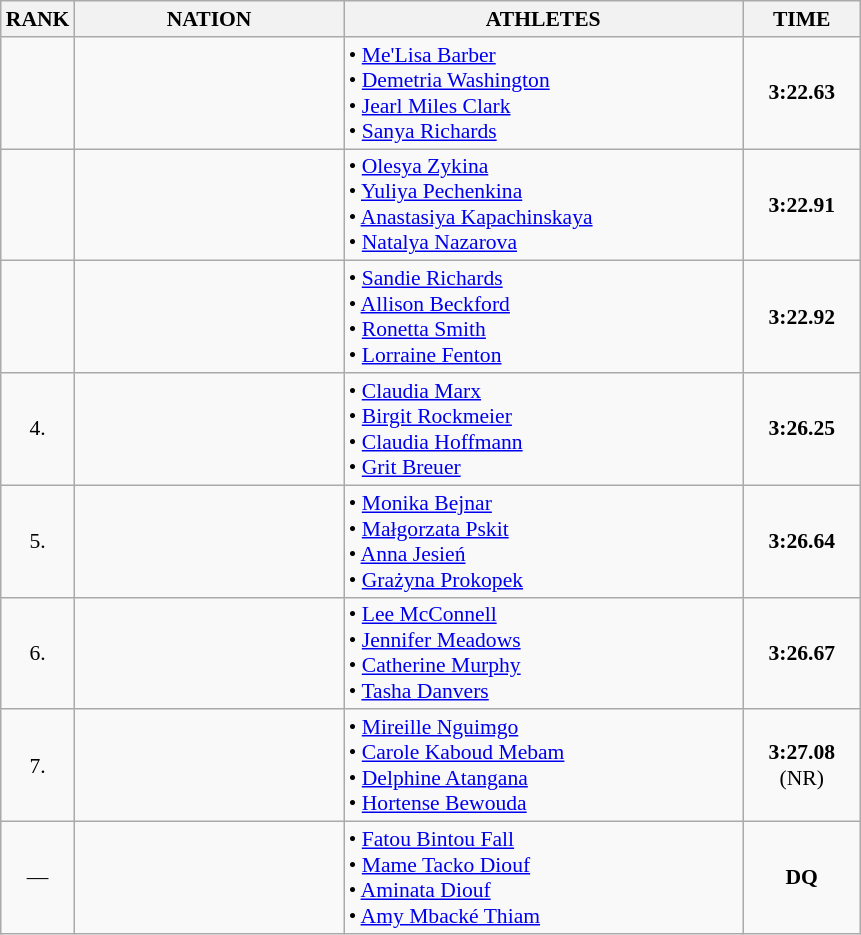<table class="wikitable" style="border-collapse: collapse; font-size: 90%;">
<tr>
<th>RANK</th>
<th style="width: 12em">NATION</th>
<th style="width: 18em">ATHLETES</th>
<th style="width: 5em">TIME</th>
</tr>
<tr>
<td align="center"></td>
<td align="center"></td>
<td>• <a href='#'>Me'Lisa Barber</a><br>• <a href='#'>Demetria Washington</a><br>• <a href='#'>Jearl Miles Clark</a><br>• <a href='#'>Sanya Richards</a></td>
<td align="center"><strong>3:22.63</strong></td>
</tr>
<tr>
<td align="center"></td>
<td align="center"></td>
<td>• <a href='#'>Olesya Zykina</a><br>• <a href='#'>Yuliya Pechenkina</a><br>• <a href='#'>Anastasiya Kapachinskaya</a><br>• <a href='#'>Natalya Nazarova</a></td>
<td align="center"><strong>3:22.91</strong></td>
</tr>
<tr>
<td align="center"></td>
<td align="center"></td>
<td>• <a href='#'>Sandie Richards</a><br>• <a href='#'>Allison Beckford</a><br>• <a href='#'>Ronetta Smith</a><br>• <a href='#'>Lorraine Fenton</a></td>
<td align="center"><strong>3:22.92</strong></td>
</tr>
<tr>
<td align="center">4.</td>
<td align="center"></td>
<td>• <a href='#'>Claudia Marx</a><br>• <a href='#'>Birgit Rockmeier</a><br>• <a href='#'>Claudia Hoffmann</a><br>• <a href='#'>Grit Breuer</a></td>
<td align="center"><strong>3:26.25</strong></td>
</tr>
<tr>
<td align="center">5.</td>
<td align="center"></td>
<td>• <a href='#'>Monika Bejnar</a><br>• <a href='#'>Małgorzata Pskit</a><br>• <a href='#'>Anna Jesień</a><br>• <a href='#'>Grażyna Prokopek</a></td>
<td align="center"><strong>3:26.64</strong></td>
</tr>
<tr>
<td align="center">6.</td>
<td align="center"></td>
<td>• <a href='#'>Lee McConnell</a><br>• <a href='#'>Jennifer Meadows</a><br>• <a href='#'>Catherine Murphy</a><br>• <a href='#'>Tasha Danvers</a></td>
<td align="center"><strong>3:26.67</strong></td>
</tr>
<tr>
<td align="center">7.</td>
<td align="center"></td>
<td>• <a href='#'>Mireille Nguimgo</a><br>• <a href='#'>Carole Kaboud Mebam</a><br>• <a href='#'>Delphine Atangana</a><br>• <a href='#'>Hortense Bewouda</a></td>
<td align="center"><strong>3:27.08</strong><br>(NR)</td>
</tr>
<tr>
<td align="center">—</td>
<td align="center"></td>
<td>• <a href='#'>Fatou Bintou Fall</a><br>• <a href='#'>Mame Tacko Diouf</a><br>• <a href='#'>Aminata Diouf</a><br>• <a href='#'>Amy Mbacké Thiam</a></td>
<td align="center"><strong>DQ</strong></td>
</tr>
</table>
